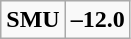<table class="wikitable" style="border: none;">
<tr align="center">
</tr>
<tr align="center">
<td><strong>SMU</strong></td>
<td><strong>–12.0</strong></td>
</tr>
</table>
